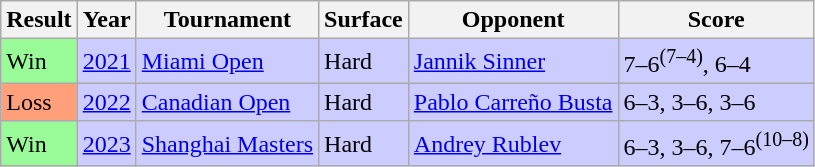<table class="sortable wikitable">
<tr>
<th>Result</th>
<th>Year</th>
<th>Tournament</th>
<th>Surface</th>
<th>Opponent</th>
<th class=unsortable>Score</th>
</tr>
<tr bgcolor=ccccff>
<td bgcolor=98fb98>Win</td>
<td><a href='#'>2021</a></td>
<td><a href='#'>Miami Open</a></td>
<td>Hard</td>
<td> <a href='#'>Jannik Sinner</a></td>
<td>7–6<sup>(7–4)</sup>, 6–4</td>
</tr>
<tr bgcolor=ccccff>
<td bgcolor=ffa07a>Loss</td>
<td><a href='#'>2022</a></td>
<td><a href='#'>Canadian Open</a></td>
<td>Hard</td>
<td> <a href='#'>Pablo Carreño Busta</a></td>
<td>6–3, 3–6, 3–6</td>
</tr>
<tr bgcolor=ccccff>
<td bgcolor=98fb98>Win</td>
<td><a href='#'>2023</a></td>
<td><a href='#'>Shanghai Masters</a></td>
<td>Hard</td>
<td> <a href='#'>Andrey Rublev</a></td>
<td>6–3, 3–6, 7–6<sup>(10–8)</sup></td>
</tr>
</table>
